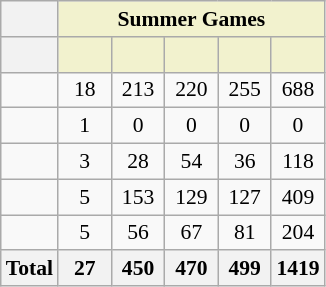<table class="wikitable sortable" style="margin-top:0; text-align:center; font-size:90%;">
<tr>
<th></th>
<th align="center" style="background-color:#f2f2ce;" colspan="5" ;>Summer Games</th>
</tr>
<tr>
<th></th>
<th style="background-color:#f2f2ce; width:2em;"><br></th>
<th style="background-color:#f2f2ce; width:2em;"><br></th>
<th style="background-color:#f2f2ce; width:2em;"><br></th>
<th style="background-color:#f2f2ce; width:2em;"><br></th>
<th style="background-color:#f2f2ce; width:2em;"><br></th>
</tr>
<tr>
<td align=left>  </td>
<td>18</td>
<td>213</td>
<td>220</td>
<td>255</td>
<td>688</td>
</tr>
<tr>
<td align=left></td>
<td>1</td>
<td>0</td>
<td>0</td>
<td>0</td>
<td>0</td>
</tr>
<tr>
<td align=left></td>
<td>3</td>
<td>28</td>
<td>54</td>
<td>36</td>
<td>118</td>
</tr>
<tr>
<td align=left></td>
<td>5</td>
<td>153</td>
<td>129</td>
<td>127</td>
<td>409</td>
</tr>
<tr>
<td align=left></td>
<td>5</td>
<td>56</td>
<td>67</td>
<td>81</td>
<td>204</td>
</tr>
<tr>
<th style="text-align: center;">Total</th>
<th>27</th>
<th>450</th>
<th>470</th>
<th>499</th>
<th>1419</th>
</tr>
</table>
